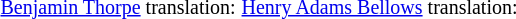<table>
<tr>
<td><br><small><a href='#'>Benjamin Thorpe</a> translation:</small></td>
<td><br><small><a href='#'>Henry Adams Bellows</a> translation:</small></td>
<td></td>
</tr>
</table>
